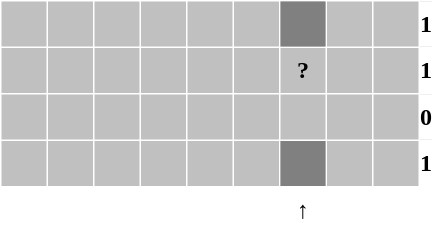<table border="0" cellpadding="0" cellspacing="1" style="text-align:center; background-color: white; color: black;">
<tr style="height:30px; background-color: silver;">
<td style="width:30px;"> </td>
<td style="width:30px;"> </td>
<td style="width:30px;"> </td>
<td style="width:30px;"></td>
<td style="width:30px;"> </td>
<td style="width:30px;"> </td>
<td style="width:30px; background-color:gray;"></td>
<td style="width:30px;"> </td>
<td style="width:30px;"> </td>
<td style="background-color: white;"><strong>1</strong></td>
</tr>
<tr style="height:30px; background-color: silver;">
<td style="width:30px;"> </td>
<td style="width:30px;"> </td>
<td style="width:30px;"> </td>
<td style="width:30px;"></td>
<td style="width:30px;"> </td>
<td style="width:30px;"></td>
<td style="width:30px;"><strong>?</strong></td>
<td style="width:30px;"> </td>
<td style="width:30px;"> </td>
<td style="background-color: white;"><strong>1</strong></td>
</tr>
<tr style="height:30px; background-color: silver;">
<td style="width:30px;"> </td>
<td style="width:30px;"> </td>
<td style="width:30px;"> </td>
<td style="width:30px;"> </td>
<td style="width:30px;"></td>
<td style="width:30px;"> </td>
<td style="width:30px;"> </td>
<td style="width:30px;"> </td>
<td style="width:30px;"> </td>
<td style="background-color: white;"><strong>0</strong></td>
</tr>
<tr style="height:30px; background-color: silver;">
<td style="width:30px;"> </td>
<td style="width:30px;"> </td>
<td style="width:30px;"> </td>
<td style="width:30px;"></td>
<td style="width:30px;"> </td>
<td style="width:30px;"> </td>
<td style="width:30px; background-color:gray;"></td>
<td style="width:30px;"> </td>
<td style="width:30px;"> </td>
<td style="background-color: white;"><strong>1</strong></td>
</tr>
<tr style="height:30px; background-color:white; color: black;">
<td style="width:30px;"> </td>
<td style="width:30px;"> </td>
<td style="width:30px;"> </td>
<td style="width:30px;"></td>
<td style="width:30px;"> </td>
<td style="width:30px;"> </td>
<td style="width:30px;">↑</td>
<td style="width:30px;"> </td>
<td style="width:30px;"> </td>
</tr>
</table>
